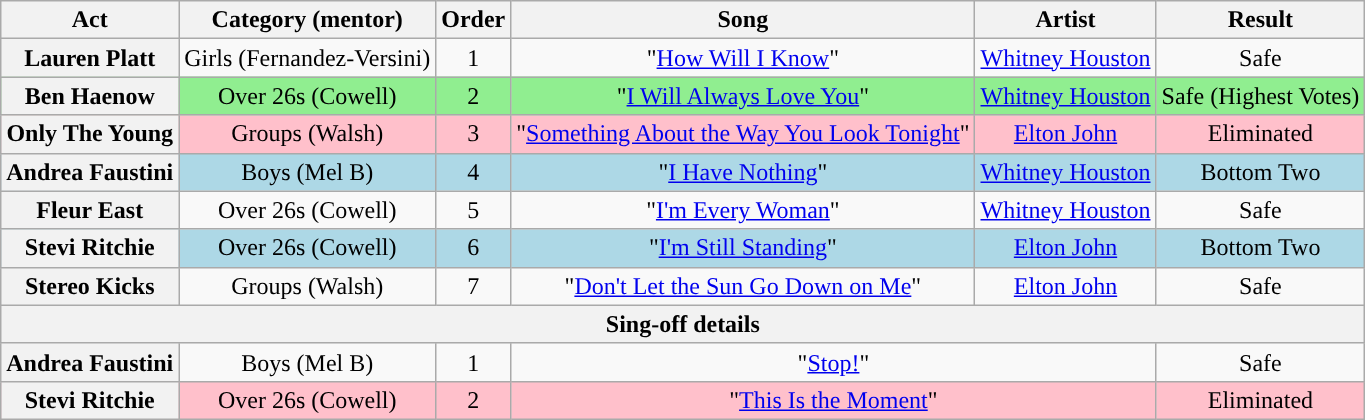<table class="wikitable plainrowheaders" style="text-align:center;">
<tr>
<th scope="col">Act</th>
<th scope="col">Category (mentor)</th>
<th scope="col">Order</th>
<th scope="col">Song</th>
<th>Artist</th>
<th scope="col">Result</th>
</tr>
<tr>
<th scope="row">Lauren Platt</th>
<td>Girls (Fernandez-Versini)</td>
<td>1</td>
<td>"<a href='#'>How Will I Know</a>"</td>
<td><a href='#'>Whitney Houston</a></td>
<td>Safe</td>
</tr>
<tr style="background:lightgreen;">
<th scope="row">Ben Haenow</th>
<td>Over 26s (Cowell)</td>
<td>2</td>
<td>"<a href='#'>I Will Always Love You</a>"</td>
<td><a href='#'>Whitney Houston</a></td>
<td>Safe (Highest Votes)</td>
</tr>
<tr style="background:pink;">
<th scope="row">Only The Young</th>
<td>Groups (Walsh)</td>
<td>3</td>
<td>"<a href='#'>Something About the Way You Look Tonight</a>"</td>
<td><a href='#'>Elton John</a></td>
<td>Eliminated</td>
</tr>
<tr style="background:lightblue;">
<th scope="row">Andrea Faustini</th>
<td>Boys (Mel B)</td>
<td>4</td>
<td>"<a href='#'>I Have Nothing</a>"</td>
<td><a href='#'>Whitney Houston</a></td>
<td>Bottom Two</td>
</tr>
<tr>
<th scope="row">Fleur East</th>
<td>Over 26s (Cowell)</td>
<td>5</td>
<td>"<a href='#'>I'm Every Woman</a>"</td>
<td><a href='#'>Whitney Houston</a></td>
<td>Safe</td>
</tr>
<tr style="background:lightblue;">
<th scope="row">Stevi Ritchie</th>
<td>Over 26s (Cowell)</td>
<td>6</td>
<td>"<a href='#'>I'm Still Standing</a>"</td>
<td><a href='#'>Elton John</a></td>
<td>Bottom Two</td>
</tr>
<tr>
<th scope="row">Stereo Kicks</th>
<td>Groups (Walsh)</td>
<td>7</td>
<td>"<a href='#'>Don't Let the Sun Go Down on Me</a>"</td>
<td><a href='#'>Elton John</a></td>
<td>Safe</td>
</tr>
<tr>
<th colspan="6">Sing-off details</th>
</tr>
<tr>
<th scope="row">Andrea Faustini</th>
<td>Boys (Mel B)</td>
<td>1</td>
<td colspan="2">"<a href='#'>Stop!</a>"</td>
<td>Safe</td>
</tr>
<tr style="background:pink;">
<th scope="row">Stevi Ritchie</th>
<td>Over 26s (Cowell)</td>
<td>2</td>
<td colspan="2">"<a href='#'>This Is the Moment</a>"</td>
<td>Eliminated</td>
</tr>
</table>
